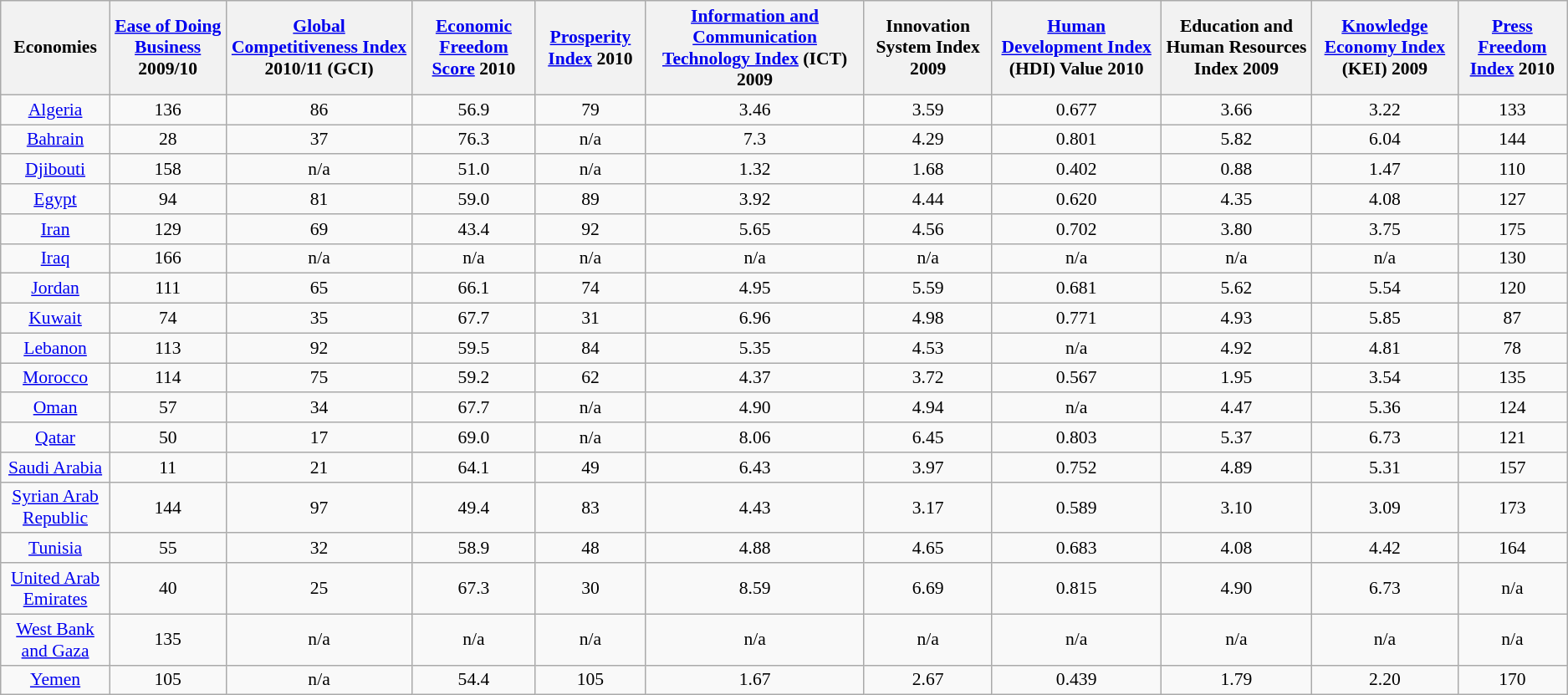<table class="wikitable" style="font-size: 90%;">
<tr>
<th>Economies</th>
<th><a href='#'>Ease of Doing Business</a> 2009/10</th>
<th><a href='#'>Global Competitiveness Index</a> 2010/11 (GCI)</th>
<th><a href='#'>Economic Freedom Score</a> 2010</th>
<th><a href='#'>Prosperity Index</a> 2010</th>
<th><a href='#'>Information and Communication Technology Index</a> (ICT) 2009</th>
<th>Innovation System Index 2009</th>
<th><a href='#'>Human Development Index</a> (HDI) Value 2010</th>
<th>Education and Human Resources Index 2009</th>
<th><a href='#'>Knowledge Economy Index</a> (KEI) 2009</th>
<th><a href='#'>Press Freedom Index</a> 2010</th>
</tr>
<tr align=center>
<td><a href='#'>Algeria</a></td>
<td>136</td>
<td>86</td>
<td>56.9</td>
<td>79</td>
<td>3.46</td>
<td>3.59</td>
<td>0.677</td>
<td>3.66</td>
<td>3.22</td>
<td>133</td>
</tr>
<tr align=center>
<td><a href='#'>Bahrain</a></td>
<td>28</td>
<td>37</td>
<td>76.3</td>
<td>n/a</td>
<td>7.3</td>
<td>4.29</td>
<td>0.801</td>
<td>5.82</td>
<td>6.04</td>
<td>144</td>
</tr>
<tr align=center>
<td><a href='#'>Djibouti</a></td>
<td>158</td>
<td>n/a</td>
<td>51.0</td>
<td>n/a</td>
<td>1.32</td>
<td>1.68</td>
<td>0.402</td>
<td>0.88</td>
<td>1.47</td>
<td>110</td>
</tr>
<tr align=center>
<td><a href='#'>Egypt</a></td>
<td>94</td>
<td>81</td>
<td>59.0</td>
<td>89</td>
<td>3.92</td>
<td>4.44</td>
<td>0.620</td>
<td>4.35</td>
<td>4.08</td>
<td>127</td>
</tr>
<tr align=center>
<td><a href='#'>Iran</a></td>
<td>129</td>
<td>69</td>
<td>43.4</td>
<td>92</td>
<td>5.65</td>
<td>4.56</td>
<td>0.702</td>
<td>3.80</td>
<td>3.75</td>
<td>175</td>
</tr>
<tr align=center>
<td><a href='#'>Iraq</a></td>
<td>166</td>
<td>n/a</td>
<td>n/a</td>
<td>n/a</td>
<td>n/a</td>
<td>n/a</td>
<td>n/a</td>
<td>n/a</td>
<td>n/a</td>
<td>130</td>
</tr>
<tr align=center>
<td><a href='#'>Jordan</a></td>
<td>111</td>
<td>65</td>
<td>66.1</td>
<td>74</td>
<td>4.95</td>
<td>5.59</td>
<td>0.681</td>
<td>5.62</td>
<td>5.54</td>
<td>120</td>
</tr>
<tr align=center>
<td><a href='#'>Kuwait</a></td>
<td>74</td>
<td>35</td>
<td>67.7</td>
<td>31</td>
<td>6.96</td>
<td>4.98</td>
<td>0.771</td>
<td>4.93</td>
<td>5.85</td>
<td>87</td>
</tr>
<tr align=center>
<td><a href='#'>Lebanon</a></td>
<td>113</td>
<td>92</td>
<td>59.5</td>
<td>84</td>
<td>5.35</td>
<td>4.53</td>
<td>n/a</td>
<td>4.92</td>
<td>4.81</td>
<td>78</td>
</tr>
<tr align=center>
<td><a href='#'>Morocco</a></td>
<td>114</td>
<td>75</td>
<td>59.2</td>
<td>62</td>
<td>4.37</td>
<td>3.72</td>
<td>0.567</td>
<td>1.95</td>
<td>3.54</td>
<td>135</td>
</tr>
<tr align=center>
<td><a href='#'>Oman</a></td>
<td>57</td>
<td>34</td>
<td>67.7</td>
<td>n/a</td>
<td>4.90</td>
<td>4.94</td>
<td>n/a</td>
<td>4.47</td>
<td>5.36</td>
<td>124</td>
</tr>
<tr align=center>
<td><a href='#'>Qatar</a></td>
<td>50</td>
<td>17</td>
<td>69.0</td>
<td>n/a</td>
<td>8.06</td>
<td>6.45</td>
<td>0.803</td>
<td>5.37</td>
<td>6.73</td>
<td>121</td>
</tr>
<tr align=center>
<td><a href='#'>Saudi Arabia</a></td>
<td>11</td>
<td>21</td>
<td>64.1</td>
<td>49</td>
<td>6.43</td>
<td>3.97</td>
<td>0.752</td>
<td>4.89</td>
<td>5.31</td>
<td>157</td>
</tr>
<tr align=center>
<td><a href='#'>Syrian Arab Republic</a></td>
<td>144</td>
<td>97</td>
<td>49.4</td>
<td>83</td>
<td>4.43</td>
<td>3.17</td>
<td>0.589</td>
<td>3.10</td>
<td>3.09</td>
<td>173</td>
</tr>
<tr align=center>
<td><a href='#'>Tunisia</a></td>
<td>55</td>
<td>32</td>
<td>58.9</td>
<td>48</td>
<td>4.88</td>
<td>4.65</td>
<td>0.683</td>
<td>4.08</td>
<td>4.42</td>
<td>164</td>
</tr>
<tr align=center>
<td><a href='#'>United Arab Emirates</a></td>
<td>40</td>
<td>25</td>
<td>67.3</td>
<td>30</td>
<td>8.59</td>
<td>6.69</td>
<td>0.815</td>
<td>4.90</td>
<td>6.73</td>
<td>n/a</td>
</tr>
<tr align=center>
<td><a href='#'>West Bank and Gaza</a></td>
<td>135</td>
<td>n/a</td>
<td>n/a</td>
<td>n/a</td>
<td>n/a</td>
<td>n/a</td>
<td>n/a</td>
<td>n/a</td>
<td>n/a</td>
<td>n/a</td>
</tr>
<tr align=center>
<td><a href='#'>Yemen</a></td>
<td>105</td>
<td>n/a</td>
<td>54.4</td>
<td>105</td>
<td>1.67</td>
<td>2.67</td>
<td>0.439</td>
<td>1.79</td>
<td>2.20</td>
<td>170</td>
</tr>
</table>
